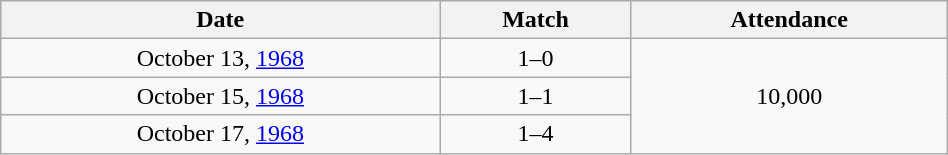<table class="wikitable" style="text-align:center; width:50%;">
<tr>
<th scope=col>Date</th>
<th scope=col>Match</th>
<th scope=col>Attendance</th>
</tr>
<tr>
<td>October 13, <a href='#'>1968</a></td>
<td> 1–0 </td>
<td rowspan="3">10,000</td>
</tr>
<tr>
<td>October 15, <a href='#'>1968</a></td>
<td> 1–1 </td>
</tr>
<tr>
<td>October 17, <a href='#'>1968</a></td>
<td> 1–4 </td>
</tr>
</table>
